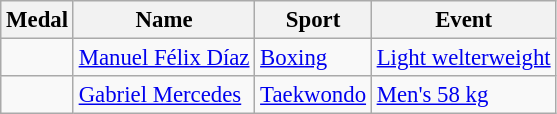<table class="wikitable sortable" style="font-size:95%">
<tr>
<th>Medal</th>
<th>Name</th>
<th>Sport</th>
<th>Event</th>
</tr>
<tr>
<td></td>
<td><a href='#'>Manuel Félix Díaz</a></td>
<td><a href='#'>Boxing</a></td>
<td><a href='#'>Light welterweight</a></td>
</tr>
<tr>
<td></td>
<td><a href='#'>Gabriel Mercedes</a></td>
<td><a href='#'>Taekwondo</a></td>
<td><a href='#'>Men's 58 kg</a></td>
</tr>
</table>
